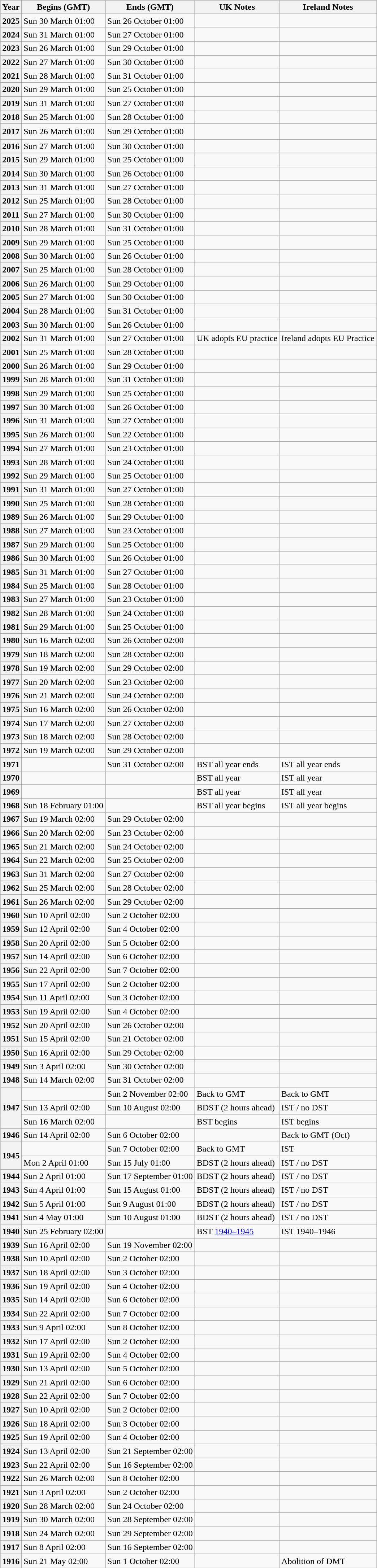<table class="wikitable sortable">
<tr>
<th>Year</th>
<th class="unsortable">Begins (GMT)</th>
<th class="unsortable">Ends (GMT)</th>
<th class="unsortable">UK Notes</th>
<th class="unsortable">Ireland Notes</th>
</tr>
<tr>
<th>2025</th>
<td>Sun 30 March 01:00</td>
<td>Sun 26 October 01:00</td>
<td></td>
<td></td>
</tr>
<tr>
<th>2024</th>
<td>Sun 31 March 01:00</td>
<td>Sun 27 October 01:00</td>
<td></td>
<td></td>
</tr>
<tr>
<th>2023</th>
<td>Sun 26 March 01:00</td>
<td>Sun 29 October 01:00</td>
<td></td>
<td></td>
</tr>
<tr>
<th>2022</th>
<td>Sun 27 March 01:00</td>
<td>Sun 30 October 01:00</td>
<td></td>
<td></td>
</tr>
<tr>
<th>2021</th>
<td>Sun 28 March 01:00</td>
<td>Sun 31 October 01:00</td>
<td></td>
<td></td>
</tr>
<tr>
<th>2020</th>
<td>Sun 29 March 01:00</td>
<td>Sun 25 October 01:00</td>
<td></td>
<td></td>
</tr>
<tr>
<th>2019</th>
<td>Sun 31 March 01:00</td>
<td>Sun 27 October 01:00</td>
<td></td>
<td></td>
</tr>
<tr>
<th>2018</th>
<td>Sun 25 March 01:00</td>
<td>Sun 28 October 01:00</td>
<td></td>
<td></td>
</tr>
<tr>
<th>2017</th>
<td>Sun 26 March 01:00</td>
<td>Sun 29 October 01:00　</td>
<td></td>
<td></td>
</tr>
<tr>
<th>2016</th>
<td>Sun 27 March 01:00</td>
<td>Sun 30 October 01:00</td>
<td></td>
<td></td>
</tr>
<tr>
<th>2015</th>
<td>Sun 29 March 01:00</td>
<td>Sun 25 October 01:00</td>
<td></td>
<td></td>
</tr>
<tr>
<th>2014</th>
<td>Sun 30 March 01:00</td>
<td>Sun 26 October 01:00</td>
<td></td>
<td></td>
</tr>
<tr>
<th>2013</th>
<td>Sun 31 March 01:00</td>
<td>Sun 27 October 01:00</td>
<td></td>
<td></td>
</tr>
<tr>
<th>2012</th>
<td>Sun 25 March 01:00</td>
<td>Sun 28 October 01:00</td>
<td></td>
<td></td>
</tr>
<tr>
<th>2011</th>
<td>Sun 27 March 01:00</td>
<td>Sun 30 October 01:00</td>
<td></td>
<td></td>
</tr>
<tr>
<th>2010</th>
<td>Sun 28 March 01:00</td>
<td>Sun 31 October 01:00</td>
<td></td>
<td></td>
</tr>
<tr>
<th>2009</th>
<td>Sun 29 March 01:00</td>
<td>Sun 25 October 01:00</td>
<td></td>
<td></td>
</tr>
<tr>
<th>2008</th>
<td>Sun 30 March 01:00</td>
<td>Sun 26 October 01:00</td>
<td></td>
<td></td>
</tr>
<tr>
<th>2007</th>
<td>Sun 25 March 01:00</td>
<td>Sun 28 October 01:00</td>
<td></td>
<td></td>
</tr>
<tr>
<th>2006</th>
<td>Sun 26 March 01:00</td>
<td>Sun 29 October 01:00</td>
<td></td>
<td></td>
</tr>
<tr>
<th>2005</th>
<td>Sun 27 March 01:00</td>
<td>Sun 30 October 01:00</td>
<td></td>
<td></td>
</tr>
<tr>
<th>2004</th>
<td>Sun 28 March 01:00</td>
<td>Sun 31 October 01:00</td>
<td></td>
<td></td>
</tr>
<tr>
<th>2003</th>
<td>Sun 30 March 01:00</td>
<td>Sun 26 October 01:00</td>
<td></td>
<td></td>
</tr>
<tr>
<th>2002</th>
<td>Sun 31 March 01:00</td>
<td>Sun 27 October 01:00</td>
<td>UK adopts EU practice</td>
<td>Ireland adopts EU Practice </td>
</tr>
<tr>
<th>2001</th>
<td>Sun 25 March 01:00</td>
<td>Sun 28 October 01:00</td>
<td></td>
<td></td>
</tr>
<tr>
<th>2000</th>
<td>Sun 26 March 01:00</td>
<td>Sun 29 October 01:00</td>
<td></td>
<td></td>
</tr>
<tr>
<th>1999</th>
<td>Sun 28 March 01:00</td>
<td>Sun 31 October 01:00</td>
<td></td>
<td></td>
</tr>
<tr>
<th>1998</th>
<td>Sun 29 March 01:00</td>
<td>Sun 25 October 01:00</td>
<td></td>
<td></td>
</tr>
<tr>
<th>1997</th>
<td>Sun 30 March 01:00</td>
<td>Sun 26 October 01:00</td>
<td></td>
<td></td>
</tr>
<tr>
<th>1996</th>
<td>Sun 31 March 01:00</td>
<td>Sun 27 October 01:00</td>
<td></td>
<td></td>
</tr>
<tr>
<th>1995</th>
<td>Sun 26 March 01:00</td>
<td>Sun 22 October 01:00</td>
<td></td>
<td></td>
</tr>
<tr>
<th>1994</th>
<td>Sun 27 March 01:00</td>
<td>Sun 23 October 01:00</td>
<td></td>
<td></td>
</tr>
<tr>
<th>1993</th>
<td>Sun 28 March 01:00</td>
<td>Sun 24 October 01:00</td>
<td></td>
<td></td>
</tr>
<tr>
<th>1992</th>
<td>Sun 29 March 01:00</td>
<td>Sun 25 October 01:00</td>
<td></td>
<td></td>
</tr>
<tr>
<th>1991</th>
<td>Sun 31 March 01:00</td>
<td>Sun 27 October 01:00</td>
<td></td>
<td></td>
</tr>
<tr>
<th>1990</th>
<td>Sun 25 March 01:00</td>
<td>Sun 28 October 01:00</td>
<td></td>
<td></td>
</tr>
<tr>
<th>1989</th>
<td>Sun 26 March 01:00</td>
<td>Sun 29 October 01:00</td>
<td></td>
<td></td>
</tr>
<tr>
<th>1988</th>
<td>Sun 27 March 01:00</td>
<td>Sun 23 October 01:00</td>
<td></td>
<td></td>
</tr>
<tr>
<th>1987</th>
<td>Sun 29 March 01:00</td>
<td>Sun 25 October 01:00</td>
<td></td>
<td></td>
</tr>
<tr>
<th>1986</th>
<td>Sun 30 March 01:00</td>
<td>Sun 26 October 01:00</td>
<td></td>
<td></td>
</tr>
<tr>
<th>1985</th>
<td>Sun 31 March 01:00</td>
<td>Sun 27 October 01:00</td>
<td></td>
<td></td>
</tr>
<tr>
<th>1984</th>
<td>Sun 25 March 01:00</td>
<td>Sun 28 October 01:00</td>
<td></td>
<td></td>
</tr>
<tr>
<th>1983</th>
<td>Sun 27 March 01:00</td>
<td>Sun 23 October 01:00</td>
<td></td>
<td></td>
</tr>
<tr>
<th>1982</th>
<td>Sun 28 March 01:00</td>
<td>Sun 24 October 01:00</td>
<td></td>
<td></td>
</tr>
<tr>
<th>1981</th>
<td>Sun 29 March 01:00</td>
<td>Sun 25 October 01:00</td>
<td></td>
<td></td>
</tr>
<tr>
<th>1980</th>
<td>Sun 16 March 02:00</td>
<td>Sun 26 October 02:00</td>
<td></td>
<td></td>
</tr>
<tr>
<th>1979</th>
<td>Sun 18 March 02:00</td>
<td>Sun 28 October 02:00</td>
<td></td>
<td></td>
</tr>
<tr>
<th>1978</th>
<td>Sun 19 March 02:00</td>
<td>Sun 29 October 02:00</td>
<td></td>
<td></td>
</tr>
<tr>
<th>1977</th>
<td>Sun 20 March 02:00</td>
<td>Sun 23 October 02:00</td>
<td></td>
<td></td>
</tr>
<tr>
<th>1976</th>
<td>Sun 21 March 02:00</td>
<td>Sun 24 October 02:00</td>
<td></td>
<td></td>
</tr>
<tr>
<th>1975</th>
<td>Sun 16 March 02:00</td>
<td>Sun 26 October 02:00</td>
<td></td>
<td></td>
</tr>
<tr>
<th>1974</th>
<td>Sun 17 March 02:00</td>
<td>Sun 27 October 02:00</td>
<td></td>
<td></td>
</tr>
<tr>
<th>1973</th>
<td>Sun 18 March 02:00</td>
<td>Sun 28 October 02:00</td>
<td></td>
<td></td>
</tr>
<tr>
<th>1972</th>
<td>Sun 19 March 02:00</td>
<td>Sun 29 October 02:00</td>
<td></td>
<td></td>
</tr>
<tr>
<th>1971</th>
<td></td>
<td>Sun 31 October 02:00</td>
<td>BST all year ends</td>
<td>IST all year ends</td>
</tr>
<tr>
<th>1970</th>
<td></td>
<td></td>
<td>BST all year</td>
<td>IST all year</td>
</tr>
<tr>
<th>1969</th>
<td></td>
<td></td>
<td>BST all year</td>
<td>IST all year</td>
</tr>
<tr>
<th>1968</th>
<td>Sun 18 February 01:00</td>
<td></td>
<td>BST all year begins</td>
<td>IST all year begins</td>
</tr>
<tr>
<th>1967</th>
<td>Sun 19 March 02:00</td>
<td>Sun 29 October 02:00</td>
<td></td>
<td></td>
</tr>
<tr>
<th>1966</th>
<td>Sun 20 March 02:00</td>
<td>Sun 23 October 02:00</td>
<td></td>
<td></td>
</tr>
<tr>
<th>1965</th>
<td>Sun 21 March 02:00</td>
<td>Sun 24 October 02:00</td>
<td></td>
<td></td>
</tr>
<tr>
<th>1964</th>
<td>Sun 22 March 02:00</td>
<td>Sun 25 October 02:00</td>
<td></td>
<td></td>
</tr>
<tr>
<th>1963</th>
<td>Sun 31 March 02:00</td>
<td>Sun 27 October 02:00</td>
<td></td>
<td></td>
</tr>
<tr>
<th>1962</th>
<td>Sun 25 March 02:00</td>
<td>Sun 28 October 02:00</td>
<td></td>
<td></td>
</tr>
<tr>
<th>1961</th>
<td>Sun 26 March 02:00</td>
<td>Sun 29 October 02:00</td>
<td></td>
<td></td>
</tr>
<tr>
<th>1960</th>
<td>Sun 10 April 02:00</td>
<td>Sun 2 October 02:00</td>
<td></td>
<td></td>
</tr>
<tr>
<th>1959</th>
<td>Sun 12 April 02:00</td>
<td>Sun 4 October 02:00</td>
<td></td>
<td></td>
</tr>
<tr>
<th>1958</th>
<td>Sun 20 April 02:00</td>
<td>Sun 5 October 02:00</td>
<td></td>
<td></td>
</tr>
<tr>
<th>1957</th>
<td>Sun 14 April 02:00</td>
<td>Sun 6 October 02:00</td>
<td></td>
<td></td>
</tr>
<tr>
<th>1956</th>
<td>Sun 22 April 02:00</td>
<td>Sun 7 October 02:00</td>
<td></td>
<td></td>
</tr>
<tr>
<th>1955</th>
<td>Sun 17 April 02:00</td>
<td>Sun 2 October 02:00</td>
<td></td>
<td></td>
</tr>
<tr>
<th>1954</th>
<td>Sun 11 April 02:00</td>
<td>Sun 3 October 02:00</td>
<td></td>
<td></td>
</tr>
<tr>
<th>1953</th>
<td>Sun 19 April 02:00</td>
<td>Sun 4 October 02:00</td>
<td></td>
<td></td>
</tr>
<tr>
<th>1952</th>
<td>Sun 20 April 02:00</td>
<td>Sun 26 October 02:00</td>
<td></td>
<td></td>
</tr>
<tr>
<th>1951</th>
<td>Sun 15 April 02:00</td>
<td>Sun 21 October 02:00</td>
<td></td>
<td></td>
</tr>
<tr>
<th>1950</th>
<td>Sun 16 April 02:00</td>
<td>Sun 29 October 02:00</td>
<td></td>
<td></td>
</tr>
<tr>
<th>1949</th>
<td>Sun 3 April 02:00</td>
<td>Sun 30 October 02:00</td>
<td></td>
<td></td>
</tr>
<tr>
<th>1948</th>
<td>Sun 14 March 02:00</td>
<td>Sun 31 October 02:00</td>
<td></td>
<td></td>
</tr>
<tr>
<th rowspan=3>1947</th>
<td></td>
<td>Sun 2 November 02:00</td>
<td>Back to GMT</td>
<td>Back to GMT</td>
</tr>
<tr>
<td>Sun 13 April 02:00</td>
<td>Sun 10 August 02:00</td>
<td>BDST (2 hours ahead)</td>
<td>IST / no DST</td>
</tr>
<tr>
<td>Sun 16 March 02:00</td>
<td></td>
<td>BST begins</td>
<td>IST begins</td>
</tr>
<tr>
<th>1946</th>
<td>Sun 14 April 02:00</td>
<td>Sun 6 October 02:00</td>
<td></td>
<td>Back to GMT (Oct)</td>
</tr>
<tr>
<th rowspan=2>1945</th>
<td></td>
<td>Sun 7 October 02:00</td>
<td>Back to GMT</td>
<td>IST</td>
</tr>
<tr>
<td>Mon 2 April 01:00</td>
<td>Sun 15 July 01:00</td>
<td>BDST (2 hours ahead)</td>
<td>IST / no DST</td>
</tr>
<tr>
<th>1944</th>
<td>Sun 2 April 01:00</td>
<td>Sun 17 September 01:00</td>
<td>BDST (2 hours ahead)</td>
<td>IST / no DST</td>
</tr>
<tr>
<th>1943</th>
<td>Sun 4 April 01:00</td>
<td>Sun 15 August 01:00</td>
<td>BDST (2 hours ahead)</td>
<td>IST / no DST</td>
</tr>
<tr>
<th>1942</th>
<td>Sun 5 April 01:00</td>
<td>Sun 9 August 01:00</td>
<td>BDST (2 hours ahead)</td>
<td>IST / no DST</td>
</tr>
<tr>
<th>1941</th>
<td>Sun 4 May 01:00</td>
<td>Sun 10 August 01:00</td>
<td>BDST (2 hours ahead)</td>
<td>IST / no DST</td>
</tr>
<tr>
<th>1940</th>
<td>Sun 25 February 02:00</td>
<td></td>
<td>BST <a href='#'>1940–1945</a></td>
<td>IST 1940–1946</td>
</tr>
<tr>
<th>1939</th>
<td>Sun 16 April 02:00</td>
<td>Sun 19 November 02:00</td>
<td></td>
<td></td>
</tr>
<tr>
<th>1938</th>
<td>Sun 10 April 02:00</td>
<td>Sun 2 October 02:00</td>
<td></td>
<td></td>
</tr>
<tr>
<th>1937</th>
<td>Sun 18 April 02:00</td>
<td>Sun 3 October 02:00</td>
<td></td>
<td></td>
</tr>
<tr>
<th>1936</th>
<td>Sun 19 April 02:00</td>
<td>Sun 4 October 02:00</td>
<td></td>
<td></td>
</tr>
<tr>
<th>1935</th>
<td>Sun 14 April 02:00</td>
<td>Sun 6 October 02:00</td>
<td></td>
<td></td>
</tr>
<tr>
<th>1934</th>
<td>Sun 22 April 02:00</td>
<td>Sun 7 October 02:00</td>
<td></td>
<td></td>
</tr>
<tr>
<th>1933</th>
<td>Sun 9 April 02:00</td>
<td>Sun 8 October 02:00</td>
<td></td>
<td></td>
</tr>
<tr>
<th>1932</th>
<td>Sun 17 April 02:00</td>
<td>Sun 2 October 02:00</td>
<td></td>
<td></td>
</tr>
<tr>
<th>1931</th>
<td>Sun 19 April 02:00</td>
<td>Sun 4 October 02:00</td>
<td></td>
<td></td>
</tr>
<tr>
<th>1930</th>
<td>Sun 13 April 02:00</td>
<td>Sun 5 October 02:00</td>
<td></td>
<td></td>
</tr>
<tr>
<th>1929</th>
<td>Sun 21 April 02:00</td>
<td>Sun 6 October 02:00</td>
<td></td>
<td></td>
</tr>
<tr>
<th>1928</th>
<td>Sun 22 April 02:00</td>
<td>Sun 7 October 02:00</td>
<td></td>
<td></td>
</tr>
<tr>
<th>1927</th>
<td>Sun 10 April 02:00</td>
<td>Sun 2 October 02:00</td>
<td></td>
<td></td>
</tr>
<tr>
<th>1926</th>
<td>Sun 18 April 02:00</td>
<td>Sun 3 October 02:00</td>
<td></td>
<td></td>
</tr>
<tr>
<th>1925</th>
<td>Sun 19 April 02:00</td>
<td>Sun 4 October 02:00</td>
<td></td>
<td></td>
</tr>
<tr>
<th>1924</th>
<td>Sun 13 April 02:00</td>
<td>Sun 21 September 02:00</td>
<td></td>
<td></td>
</tr>
<tr>
<th>1923</th>
<td>Sun 22 April 02:00</td>
<td>Sun 16 September 02:00</td>
<td></td>
<td></td>
</tr>
<tr>
<th>1922</th>
<td>Sun 26 March 02:00</td>
<td>Sun 8 October 02:00</td>
<td></td>
<td></td>
</tr>
<tr>
<th>1921</th>
<td>Sun 3 April 02:00</td>
<td>Sun 2 October 02:00</td>
<td></td>
<td></td>
</tr>
<tr>
<th>1920</th>
<td>Sun 28 March 02:00</td>
<td>Sun 24 October 02:00</td>
<td></td>
<td></td>
</tr>
<tr>
<th>1919</th>
<td>Sun 30 March 02:00</td>
<td>Sun 28 September 02:00</td>
<td></td>
<td></td>
</tr>
<tr>
<th>1918</th>
<td>Sun 24 March 02:00</td>
<td>Sun 29 September 02:00</td>
<td></td>
<td></td>
</tr>
<tr>
<th>1917</th>
<td>Sun 8 April 02:00</td>
<td>Sun 16 September 02:00</td>
<td></td>
<td></td>
</tr>
<tr>
<th>1916</th>
<td>Sun 21 May 02:00</td>
<td>Sun 1 October 02:00</td>
<td></td>
<td>Abolition of DMT</td>
</tr>
</table>
